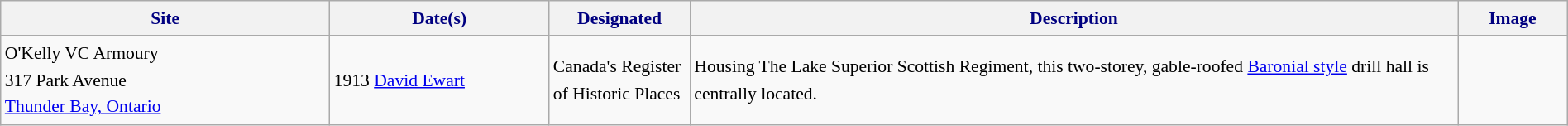<table class="wikitable sortable" style="font-size:90%;width:100%;border:0px;text-align:left;line-height:150%;">
<tr>
<th style="background: #f2f2f2; color: #000080" width="21%">Site</th>
<th style="background: #f2f2f2; color: #000080" width="14%">Date(s)</th>
<th style="background: #f2f2f2; color: #000080" width="9%">Designated</th>
<th style="background: #f2f2f2; color: #000080" width="49%" class="unsortable">Description</th>
<th style="background: #f2f2f2; color: #000080" width="7%" class="unsortable">Image</th>
</tr>
<tr>
<td>O'Kelly VC Armoury<br>317 Park Avenue <br><a href='#'>Thunder Bay, Ontario</a></td>
<td>1913 <a href='#'>David Ewart</a></td>
<td>Canada's Register of Historic Places</td>
<td>Housing The Lake Superior Scottish Regiment, this two-storey, gable-roofed <a href='#'>Baronial style</a> drill hall is centrally located.</td>
<td></td>
</tr>
<tr>
</tr>
</table>
